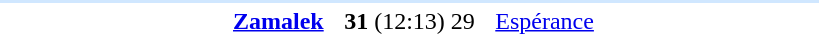<table style="text-align:center" width=550>
<tr>
<th width=30%></th>
<th width=15%></th>
<th width=30%></th>
</tr>
<tr align="left" bgcolor=#D0E7FF>
<td colspan=4></td>
</tr>
<tr>
<td align="right"><strong><a href='#'>Zamalek</a></strong> </td>
<td><strong>31</strong> (12:13) 29</td>
<td align=left> <a href='#'>Espérance</a></td>
</tr>
</table>
